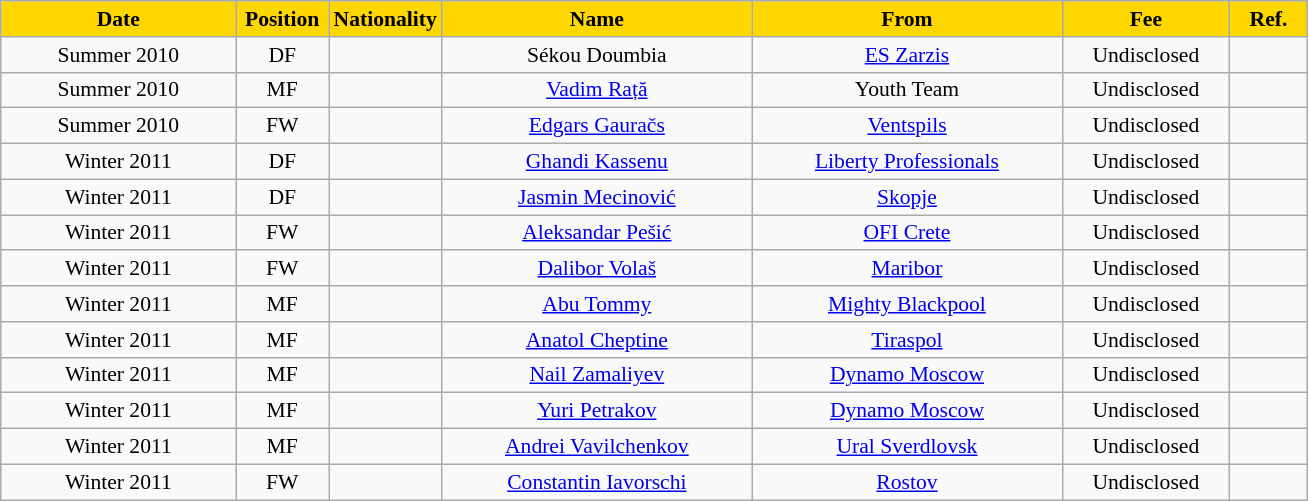<table class="wikitable"  style="text-align:center; font-size:90%; ">
<tr>
<th style="background:gold; color:black; width:150px;">Date</th>
<th style="background:gold; color:black; width:55px;">Position</th>
<th style="background:gold; color:black; width:55px;">Nationality</th>
<th style="background:gold; color:black; width:200px;">Name</th>
<th style="background:gold; color:black; width:200px;">From</th>
<th style="background:gold; color:black; width:105px;">Fee</th>
<th style="background:gold; color:black; width:45px;">Ref.</th>
</tr>
<tr>
<td>Summer 2010</td>
<td>DF</td>
<td></td>
<td>Sékou Doumbia</td>
<td><a href='#'>ES Zarzis</a></td>
<td>Undisclosed</td>
<td></td>
</tr>
<tr>
<td>Summer 2010</td>
<td>MF</td>
<td></td>
<td><a href='#'>Vadim Rață</a></td>
<td>Youth Team</td>
<td>Undisclosed</td>
<td></td>
</tr>
<tr>
<td>Summer 2010</td>
<td>FW</td>
<td></td>
<td><a href='#'>Edgars Gauračs</a></td>
<td><a href='#'>Ventspils</a></td>
<td>Undisclosed</td>
<td></td>
</tr>
<tr>
<td>Winter 2011</td>
<td>DF</td>
<td></td>
<td><a href='#'>Ghandi Kassenu</a></td>
<td><a href='#'>Liberty Professionals</a></td>
<td>Undisclosed</td>
<td></td>
</tr>
<tr>
<td>Winter 2011</td>
<td>DF</td>
<td></td>
<td><a href='#'>Jasmin Mecinović</a></td>
<td><a href='#'>Skopje</a></td>
<td>Undisclosed</td>
<td></td>
</tr>
<tr>
<td>Winter 2011</td>
<td>FW</td>
<td></td>
<td><a href='#'>Aleksandar Pešić</a></td>
<td><a href='#'>OFI Crete</a></td>
<td>Undisclosed</td>
<td></td>
</tr>
<tr>
<td>Winter 2011</td>
<td>FW</td>
<td></td>
<td><a href='#'>Dalibor Volaš</a></td>
<td><a href='#'>Maribor</a></td>
<td>Undisclosed</td>
<td></td>
</tr>
<tr>
<td>Winter 2011</td>
<td>MF</td>
<td></td>
<td><a href='#'>Abu Tommy</a></td>
<td><a href='#'>Mighty Blackpool</a></td>
<td>Undisclosed</td>
<td></td>
</tr>
<tr>
<td>Winter 2011</td>
<td>MF</td>
<td></td>
<td><a href='#'>Anatol Cheptine</a></td>
<td><a href='#'>Tiraspol</a></td>
<td>Undisclosed</td>
<td></td>
</tr>
<tr>
<td>Winter 2011</td>
<td>MF</td>
<td></td>
<td><a href='#'>Nail Zamaliyev</a></td>
<td><a href='#'>Dynamo Moscow</a></td>
<td>Undisclosed</td>
<td></td>
</tr>
<tr>
<td>Winter 2011</td>
<td>MF</td>
<td></td>
<td><a href='#'>Yuri Petrakov</a></td>
<td><a href='#'>Dynamo Moscow</a></td>
<td>Undisclosed</td>
<td></td>
</tr>
<tr>
<td>Winter 2011</td>
<td>MF</td>
<td></td>
<td><a href='#'>Andrei Vavilchenkov</a></td>
<td><a href='#'>Ural Sverdlovsk</a></td>
<td>Undisclosed</td>
<td></td>
</tr>
<tr>
<td>Winter 2011</td>
<td>FW</td>
<td></td>
<td><a href='#'>Constantin Iavorschi</a></td>
<td><a href='#'>Rostov</a></td>
<td>Undisclosed</td>
<td></td>
</tr>
</table>
